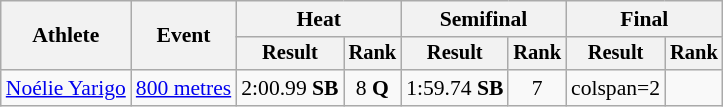<table class="wikitable" style="font-size:90%">
<tr>
<th rowspan="2">Athlete</th>
<th rowspan="2">Event</th>
<th colspan="2">Heat</th>
<th colspan="2">Semifinal</th>
<th colspan="2">Final</th>
</tr>
<tr style="font-size:95%">
<th>Result</th>
<th>Rank</th>
<th>Result</th>
<th>Rank</th>
<th>Result</th>
<th>Rank</th>
</tr>
<tr style=text-align:center>
<td style=text-align:left><a href='#'>Noélie Yarigo</a></td>
<td style=text-align:left><a href='#'>800 metres</a></td>
<td>2:00.99 <strong>SB</strong></td>
<td>8 <strong>Q</strong></td>
<td>1:59.74 <strong>SB</strong></td>
<td>7</td>
<td>colspan=2 </td>
</tr>
</table>
